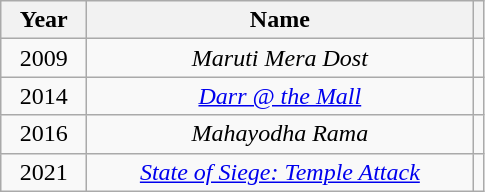<table class="wikitable" style="text-align:center;">
<tr>
<th style="width:50px;">Year</th>
<th style="width:250px;">Name</th>
<th scope="col" class="unsortable"></th>
</tr>
<tr>
<td>2009</td>
<td><em>Maruti Mera Dost</em></td>
<td></td>
</tr>
<tr>
<td>2014</td>
<td><em><a href='#'>Darr @ the Mall</a></em></td>
<td></td>
</tr>
<tr>
<td>2016</td>
<td><em>Mahayodha Rama</em></td>
<td></td>
</tr>
<tr>
<td>2021</td>
<td><em><a href='#'>State of Siege: Temple Attack</a></em></td>
<td></td>
</tr>
</table>
